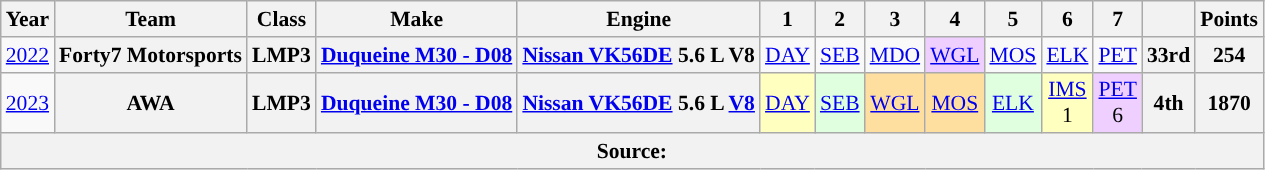<table class="wikitable" style="text-align:center; font-size:90%">
<tr>
<th>Year</th>
<th>Team</th>
<th>Class</th>
<th>Make</th>
<th>Engine</th>
<th>1</th>
<th>2</th>
<th>3</th>
<th>4</th>
<th>5</th>
<th>6</th>
<th>7</th>
<th></th>
<th>Points</th>
</tr>
<tr>
<td><a href='#'>2022</a></td>
<th>Forty7 Motorsports</th>
<th>LMP3</th>
<th><a href='#'>Duqueine M30 - D08</a></th>
<th><a href='#'>Nissan VK56DE</a> 5.6 L V8</th>
<td><a href='#'>DAY</a></td>
<td><a href='#'>SEB</a></td>
<td><a href='#'>MDO</a></td>
<td style="background:#EFCFFF;"><a href='#'>WGL</a><br></td>
<td><a href='#'>MOS</a></td>
<td><a href='#'>ELK</a></td>
<td><a href='#'>PET</a></td>
<th>33rd</th>
<th>254</th>
</tr>
<tr>
<td><a href='#'>2023</a></td>
<th>AWA</th>
<th>LMP3</th>
<th><a href='#'>Duqueine M30 - D08</a></th>
<th><a href='#'>Nissan VK56DE</a> 5.6 L <a href='#'>V8</a></th>
<td style="background:#FFFFBF;"><a href='#'>DAY</a><br></td>
<td style="background:#DFFFDF;"><a href='#'>SEB</a><br></td>
<td style="background:#FFDF9F;”"><a href='#'>WGL</a><br></td>
<td style="background:#FFDF9F;”"><a href='#'>MOS</a><br></td>
<td style="background:#DFFFDF;"><a href='#'>ELK</a><br></td>
<td style="background:#FFFFBF;"><a href='#'>IMS</a><br>1</td>
<td style="background:#EFCFFF;"><a href='#'>PET</a><br>6</td>
<th>4th</th>
<th>1870</th>
</tr>
<tr>
<th colspan="14">Source:</th>
</tr>
</table>
